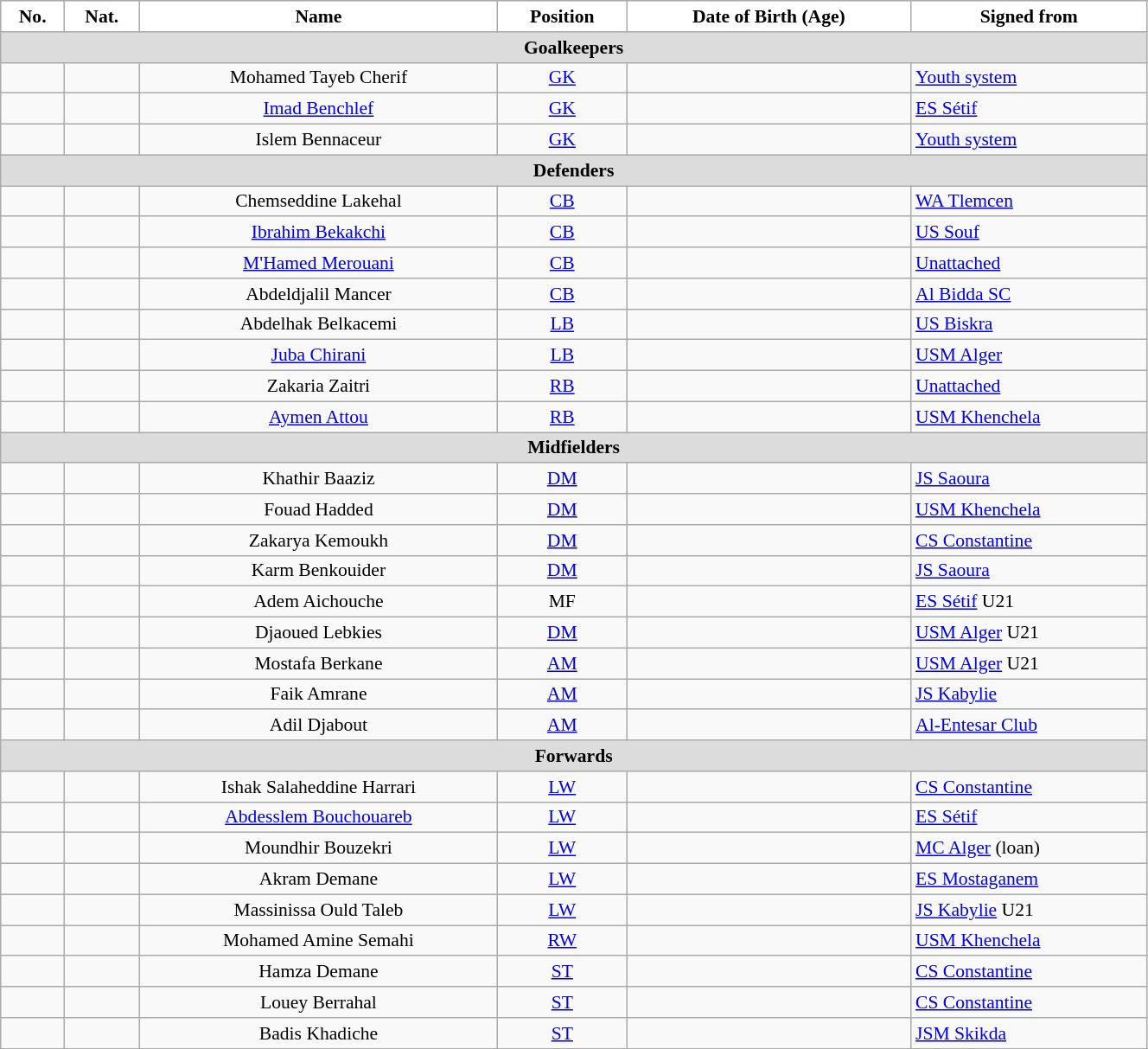<table class="wikitable" style="text-align:center; font-size:90%; width:70%">
<tr>
<th style="background:white; color:black; text-align:center;">No.</th>
<th style="background:white; color:black; text-align:center;">Nat.</th>
<th style="background:white; color:black; text-align:center;">Name</th>
<th style="background:white; color:black; text-align:center;">Position</th>
<th style="background:white; color:black; text-align:center;">Date of Birth (Age)</th>
<th style="background:white; color:black; text-align:center;">Signed from</th>
</tr>
<tr>
<th colspan=10 style="background:#DCDCDC; text-align:center;">Goalkeepers</th>
</tr>
<tr>
<td></td>
<td></td>
<td>Mohamed Tayeb Cherif</td>
<td><a href='#'>GK</a></td>
<td></td>
<td style="text-align:left"> <a href='#'>Youth system</a></td>
</tr>
<tr>
<td></td>
<td></td>
<td><a href='#'>Imad Benchlef</a></td>
<td><a href='#'>GK</a></td>
<td></td>
<td style="text-align:left"> <a href='#'>ES Sétif</a></td>
</tr>
<tr>
<td></td>
<td></td>
<td>Islem Bennaceur</td>
<td><a href='#'>GK</a></td>
<td></td>
<td style="text-align:left"> <a href='#'>Youth system</a></td>
</tr>
<tr>
<th colspan=10 style="background:#DCDCDC; text-align:center;">Defenders</th>
</tr>
<tr>
<td></td>
<td></td>
<td>Chemseddine Lakehal</td>
<td><a href='#'>CB</a></td>
<td></td>
<td style="text-align:left"> <a href='#'>WA Tlemcen</a></td>
</tr>
<tr>
<td></td>
<td></td>
<td><a href='#'>Ibrahim Bekakchi</a></td>
<td><a href='#'>CB</a></td>
<td></td>
<td style="text-align:left"> <a href='#'>US Souf</a></td>
</tr>
<tr>
<td></td>
<td></td>
<td><a href='#'>M'Hamed Merouani</a></td>
<td><a href='#'>CB</a></td>
<td></td>
<td style="text-align:left"><a href='#'>Unattached</a></td>
</tr>
<tr>
<td></td>
<td></td>
<td>Abdeldjalil Mancer</td>
<td><a href='#'>CB</a></td>
<td></td>
<td style="text-align:left"> <a href='#'>Al Bidda SC</a></td>
</tr>
<tr>
<td></td>
<td></td>
<td>Abdelhak Belkacemi</td>
<td><a href='#'>LB</a></td>
<td></td>
<td style="text-align:left"> <a href='#'>US Biskra</a></td>
</tr>
<tr>
<td></td>
<td></td>
<td><a href='#'>Juba Chirani</a></td>
<td><a href='#'>LB</a></td>
<td></td>
<td style="text-align:left"> <a href='#'>USM Alger</a></td>
</tr>
<tr>
<td></td>
<td></td>
<td>Zakaria Zaitri</td>
<td><a href='#'>RB</a></td>
<td></td>
<td style="text-align:left"><a href='#'>Unattached</a></td>
</tr>
<tr>
<td></td>
<td></td>
<td><a href='#'>Aymen Attou</a></td>
<td><a href='#'>RB</a></td>
<td></td>
<td style="text-align:left"> <a href='#'>USM Khenchela</a></td>
</tr>
<tr>
<th colspan=10 style="background:#DCDCDC; text-align:center;">Midfielders</th>
</tr>
<tr>
<td></td>
<td></td>
<td>Khathir Baaziz</td>
<td><a href='#'>DM</a></td>
<td></td>
<td style="text-align:left"> <a href='#'>JS Saoura</a></td>
</tr>
<tr>
<td></td>
<td></td>
<td>Fouad Hadded</td>
<td><a href='#'>DM</a></td>
<td></td>
<td style="text-align:left"> <a href='#'>USM Khenchela</a></td>
</tr>
<tr>
<td></td>
<td></td>
<td>Zakarya Kemoukh</td>
<td><a href='#'>DM</a></td>
<td></td>
<td style="text-align:left"> <a href='#'>CS Constantine</a></td>
</tr>
<tr>
<td></td>
<td></td>
<td>Karm Benkouider</td>
<td><a href='#'>DM</a></td>
<td></td>
<td style="text-align:left"> <a href='#'>JS Saoura</a></td>
</tr>
<tr>
<td></td>
<td></td>
<td>Adem Aichouche</td>
<td>MF</td>
<td></td>
<td style="text-align:left"> <a href='#'>ES Sétif</a> U21</td>
</tr>
<tr>
<td></td>
<td></td>
<td>Djaoued Lebkies</td>
<td><a href='#'>DM</a></td>
<td></td>
<td style="text-align:left"> <a href='#'>USM Alger</a> U21</td>
</tr>
<tr>
<td></td>
<td></td>
<td>Mostafa Berkane</td>
<td><a href='#'>AM</a></td>
<td></td>
<td style="text-align:left"> <a href='#'>USM Alger</a> U21</td>
</tr>
<tr>
<td></td>
<td></td>
<td>Faik Amrane</td>
<td><a href='#'>AM</a></td>
<td></td>
<td style="text-align:left"> <a href='#'>JS Kabylie</a></td>
</tr>
<tr>
<td></td>
<td></td>
<td>Adil Djabout</td>
<td><a href='#'>AM</a></td>
<td></td>
<td style="text-align:left"> <a href='#'>Al-Entesar Club</a></td>
</tr>
<tr>
<th colspan=10 style="background:#DCDCDC; text-align:center;">Forwards</th>
</tr>
<tr>
<td></td>
<td></td>
<td>Ishak Salaheddine Harrari</td>
<td><a href='#'>LW</a></td>
<td></td>
<td style="text-align:left"> <a href='#'>CS Constantine</a></td>
</tr>
<tr>
<td></td>
<td></td>
<td><a href='#'>Abdesslem Bouchouareb</a></td>
<td><a href='#'>LW</a></td>
<td></td>
<td style="text-align:left"> <a href='#'>ES Sétif</a></td>
</tr>
<tr>
<td></td>
<td></td>
<td>Moundhir Bouzekri</td>
<td><a href='#'>LW</a></td>
<td></td>
<td style="text-align:left"> <a href='#'>MC Alger</a> (loan)</td>
</tr>
<tr>
<td></td>
<td></td>
<td>Akram Demane</td>
<td><a href='#'>LW</a></td>
<td></td>
<td style="text-align:left"> <a href='#'>ES Mostaganem</a></td>
</tr>
<tr>
<td></td>
<td></td>
<td>Massinissa Ould Taleb</td>
<td><a href='#'>LW</a></td>
<td></td>
<td style="text-align:left"> <a href='#'>JS Kabylie</a> U21</td>
</tr>
<tr>
<td></td>
<td></td>
<td>Mohamed Amine Semahi</td>
<td><a href='#'>RW</a></td>
<td></td>
<td style="text-align:left"> <a href='#'>USM Khenchela</a></td>
</tr>
<tr>
<td></td>
<td></td>
<td>Hamza Demane</td>
<td><a href='#'>ST</a></td>
<td></td>
<td style="text-align:left"> <a href='#'>CS Constantine</a></td>
</tr>
<tr>
<td></td>
<td></td>
<td>Louey Berrahal</td>
<td><a href='#'>ST</a></td>
<td></td>
<td style="text-align:left"> <a href='#'>CS Constantine</a></td>
</tr>
<tr>
<td></td>
<td></td>
<td>Badis Khadiche</td>
<td><a href='#'>ST</a></td>
<td></td>
<td style="text-align:left"> <a href='#'>JSM Skikda</a></td>
</tr>
<tr>
</tr>
</table>
